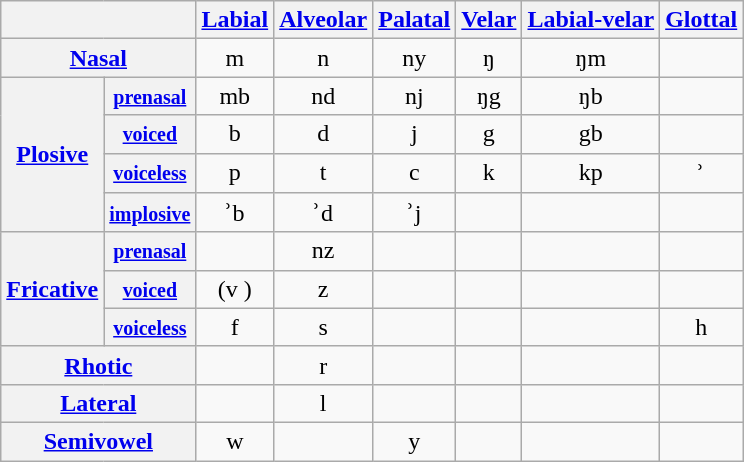<table class="wikitable" style=text-align:center>
<tr>
<th colspan=2></th>
<th><a href='#'>Labial</a></th>
<th><a href='#'>Alveolar</a></th>
<th><a href='#'>Palatal</a></th>
<th><a href='#'>Velar</a></th>
<th><a href='#'>Labial-velar</a></th>
<th><a href='#'>Glottal</a></th>
</tr>
<tr>
<th colspan="2"><a href='#'>Nasal</a></th>
<td>m </td>
<td>n </td>
<td>ny </td>
<td>ŋ </td>
<td>ŋm </td>
<td></td>
</tr>
<tr>
<th rowspan=4><a href='#'>Plosive</a></th>
<th><small><a href='#'>prenasal</a></small></th>
<td>mb </td>
<td>nd </td>
<td>nj </td>
<td>ŋg </td>
<td>ŋb </td>
<td></td>
</tr>
<tr>
<th><small><a href='#'>voiced</a></small></th>
<td>b </td>
<td>d </td>
<td>j </td>
<td>g </td>
<td>gb </td>
<td></td>
</tr>
<tr>
<th><small><a href='#'>voiceless</a></small></th>
<td>p </td>
<td>t </td>
<td>c </td>
<td>k </td>
<td>kp </td>
<td>ʾ </td>
</tr>
<tr>
<th><small><a href='#'>implosive</a></small></th>
<td>ʾb </td>
<td>ʾd </td>
<td>ʾj </td>
<td></td>
<td></td>
<td></td>
</tr>
<tr>
<th rowspan=3><a href='#'>Fricative</a></th>
<th><small><a href='#'>prenasal</a></small></th>
<td></td>
<td>nz </td>
<td></td>
<td></td>
<td></td>
<td></td>
</tr>
<tr>
<th><small><a href='#'>voiced</a></small></th>
<td>(v )</td>
<td>z </td>
<td></td>
<td></td>
<td></td>
<td></td>
</tr>
<tr>
<th><small><a href='#'>voiceless</a></small></th>
<td>f </td>
<td>s </td>
<td></td>
<td></td>
<td></td>
<td>h </td>
</tr>
<tr>
<th colspan=2><a href='#'>Rhotic</a></th>
<td></td>
<td>r </td>
<td></td>
<td></td>
<td></td>
<td></td>
</tr>
<tr>
<th colspan=2><a href='#'>Lateral</a></th>
<td></td>
<td>l </td>
<td></td>
<td></td>
<td></td>
<td></td>
</tr>
<tr>
<th colspan="2"><a href='#'>Semivowel</a></th>
<td>w </td>
<td></td>
<td>y </td>
<td></td>
<td></td>
<td></td>
</tr>
</table>
